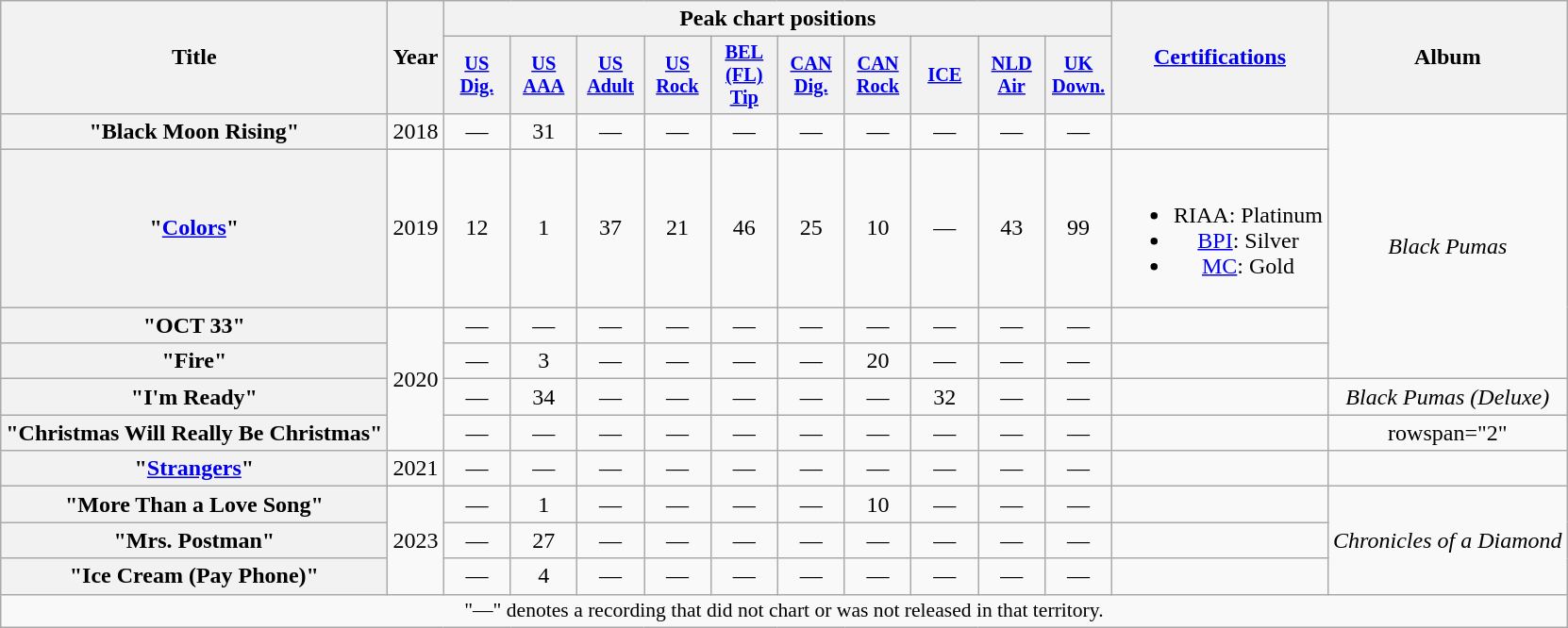<table class="wikitable plainrowheaders" style="text-align:center;">
<tr>
<th scope="col" rowspan="2">Title</th>
<th scope="col" rowspan="2">Year</th>
<th scope="col" colspan="10">Peak chart positions</th>
<th rowspan="2"><a href='#'>Certifications</a></th>
<th scope="col" rowspan="2">Album</th>
</tr>
<tr>
<th scope="col" style="width:3em;font-size:85%;"><a href='#'>US<br>Dig.</a><br></th>
<th scope="col" style="width:3em;font-size:85%;"><a href='#'>US<br>AAA</a><br></th>
<th scope="col" style="width:3em;font-size:85%;"><a href='#'>US<br>Adult</a><br></th>
<th scope="col" style="width:3em;font-size:85%;"><a href='#'>US<br>Rock</a><br></th>
<th scope="col" style="width:3em;font-size:85%;"><a href='#'>BEL<br>(FL)<br>Tip</a><br></th>
<th scope="col" style="width:3em;font-size:85%;"><a href='#'>CAN<br>Dig.</a><br></th>
<th scope="col" style="width:3em;font-size:85%;"><a href='#'>CAN<br>Rock</a><br></th>
<th scope="col" style="width:3em;font-size:85%;"><a href='#'>ICE</a><br></th>
<th scope="col" style="width:3em;font-size:85%;"><a href='#'>NLD<br>Air</a><br></th>
<th scope="col" style="width:3em;font-size:85%;"><a href='#'>UK<br>Down.</a><br></th>
</tr>
<tr>
<th scope="row">"Black Moon Rising"</th>
<td>2018</td>
<td>—</td>
<td>31</td>
<td>—</td>
<td>—</td>
<td>—</td>
<td>—</td>
<td>—</td>
<td>—</td>
<td>—</td>
<td>—</td>
<td></td>
<td rowspan="4"><em>Black Pumas</em></td>
</tr>
<tr>
<th scope="row">"<a href='#'>Colors</a>"</th>
<td>2019</td>
<td>12</td>
<td>1</td>
<td>37</td>
<td>21</td>
<td>46</td>
<td>25</td>
<td>10</td>
<td>—</td>
<td>43</td>
<td>99</td>
<td><br><ul><li>RIAA: Platinum</li><li><a href='#'>BPI</a>: Silver</li><li><a href='#'>MC</a>: Gold</li></ul></td>
</tr>
<tr>
<th scope="row">"OCT 33"</th>
<td rowspan="4">2020</td>
<td>—</td>
<td>—</td>
<td>—</td>
<td>—</td>
<td>—</td>
<td>—</td>
<td>—</td>
<td>—</td>
<td>—</td>
<td>—</td>
<td></td>
</tr>
<tr>
<th scope="row">"Fire"</th>
<td>—</td>
<td>3</td>
<td>—</td>
<td>—</td>
<td>—</td>
<td>—</td>
<td>20</td>
<td>—</td>
<td>—</td>
<td>—</td>
<td></td>
</tr>
<tr>
<th scope="row">"I'm Ready"</th>
<td>—</td>
<td>34</td>
<td>—</td>
<td>—</td>
<td>—</td>
<td>—</td>
<td>—</td>
<td>32</td>
<td>—</td>
<td>—</td>
<td></td>
<td><em>Black Pumas (Deluxe)</em></td>
</tr>
<tr>
<th scope="row">"Christmas Will Really Be Christmas"</th>
<td>—</td>
<td>—</td>
<td>—</td>
<td>—</td>
<td>—</td>
<td>—</td>
<td>—</td>
<td>—</td>
<td>—</td>
<td>—</td>
<td></td>
<td>rowspan="2" </td>
</tr>
<tr>
<th scope="row">"<a href='#'>Strangers</a>"<br></th>
<td>2021</td>
<td>—</td>
<td>—</td>
<td>—</td>
<td>—</td>
<td>—</td>
<td>—</td>
<td>—</td>
<td>—</td>
<td>—</td>
<td>—</td>
<td></td>
</tr>
<tr>
<th scope="row">"More Than a Love Song"</th>
<td rowspan="3">2023</td>
<td>—</td>
<td>1</td>
<td>—</td>
<td>—</td>
<td>—</td>
<td>—</td>
<td>10</td>
<td>—</td>
<td>—</td>
<td>—</td>
<td></td>
<td rowspan="3"><em>Chronicles of a Diamond</em></td>
</tr>
<tr>
<th scope="row">"Mrs. Postman"</th>
<td>—</td>
<td>27</td>
<td>—</td>
<td>—</td>
<td>—</td>
<td>—</td>
<td>—</td>
<td>—</td>
<td>—</td>
<td>—</td>
<td></td>
</tr>
<tr>
<th scope="row">"Ice Cream (Pay Phone)"</th>
<td>—</td>
<td>4</td>
<td>—</td>
<td>—</td>
<td>—</td>
<td>—</td>
<td>—</td>
<td>—</td>
<td>—</td>
<td>—</td>
<td></td>
</tr>
<tr>
<td colspan="14" style="font-size:90%">"—" denotes a recording that did not chart or was not released in that territory.</td>
</tr>
</table>
